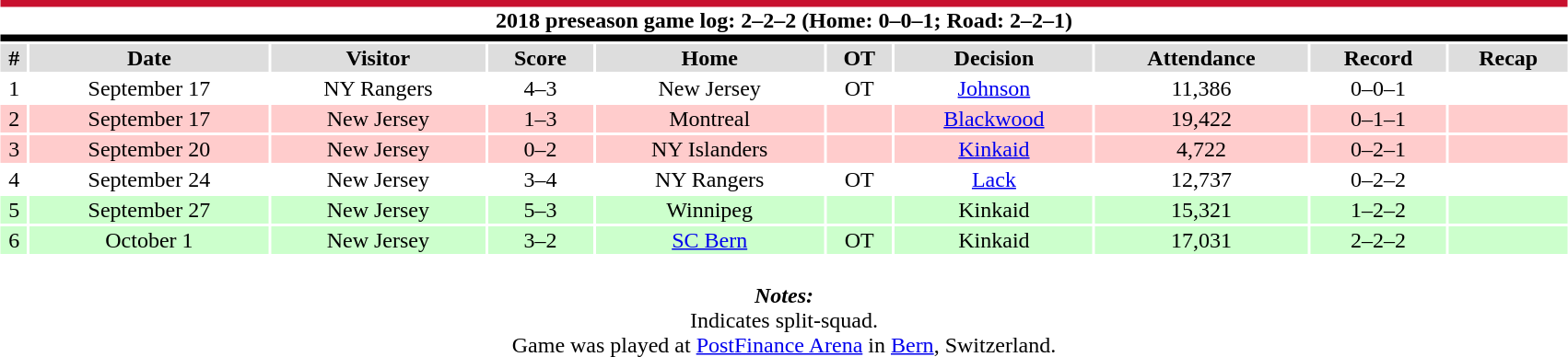<table class="toccolours collapsible collapsed" style="width:90%; clear:both; margin:1.5em auto; text-align:center;">
<tr>
<th colspan="10" style="background:#FFFFFF; border-top:#C8102E 5px solid; border-bottom:#010101 5px solid;">2018 preseason game log: 2–2–2 (Home: 0–0–1; Road: 2–2–1)</th>
</tr>
<tr style="background:#ddd;">
<th>#</th>
<th>Date</th>
<th>Visitor</th>
<th>Score</th>
<th>Home</th>
<th>OT</th>
<th>Decision</th>
<th>Attendance</th>
<th>Record</th>
<th>Recap</th>
</tr>
<tr style="background:#fff;">
<td>1</td>
<td>September 17</td>
<td>NY Rangers</td>
<td>4–3</td>
<td>New Jersey</td>
<td>OT</td>
<td><a href='#'>Johnson</a></td>
<td>11,386</td>
<td>0–0–1</td>
<td></td>
</tr>
<tr style="background:#fcc;">
<td>2</td>
<td>September 17</td>
<td>New Jersey</td>
<td>1–3</td>
<td>Montreal</td>
<td></td>
<td><a href='#'>Blackwood</a></td>
<td>19,422</td>
<td>0–1–1</td>
<td></td>
</tr>
<tr style="background:#fcc;">
<td>3</td>
<td>September 20</td>
<td>New Jersey</td>
<td>0–2</td>
<td>NY Islanders</td>
<td></td>
<td><a href='#'>Kinkaid</a></td>
<td>4,722</td>
<td>0–2–1</td>
<td></td>
</tr>
<tr style="background:#fff;">
<td>4</td>
<td>September 24</td>
<td>New Jersey</td>
<td>3–4</td>
<td>NY Rangers</td>
<td>OT</td>
<td><a href='#'>Lack</a></td>
<td>12,737</td>
<td>0–2–2</td>
<td></td>
</tr>
<tr style="background:#cfc;">
<td>5</td>
<td>September 27</td>
<td>New Jersey</td>
<td>5–3</td>
<td>Winnipeg</td>
<td></td>
<td>Kinkaid</td>
<td>15,321</td>
<td>1–2–2</td>
<td></td>
</tr>
<tr style="background:#cfc;">
<td>6</td>
<td>October 1</td>
<td>New Jersey</td>
<td>3–2</td>
<td><a href='#'>SC Bern</a></td>
<td>OT</td>
<td>Kinkaid</td>
<td>17,031</td>
<td>2–2–2</td>
<td></td>
</tr>
<tr>
<td colspan="10" style="text-align:center;"><br><strong><em>Notes:</em></strong><br>
 Indicates split-squad.<br>
 Game was played at <a href='#'>PostFinance Arena</a> in <a href='#'>Bern</a>, Switzerland.</td>
</tr>
</table>
